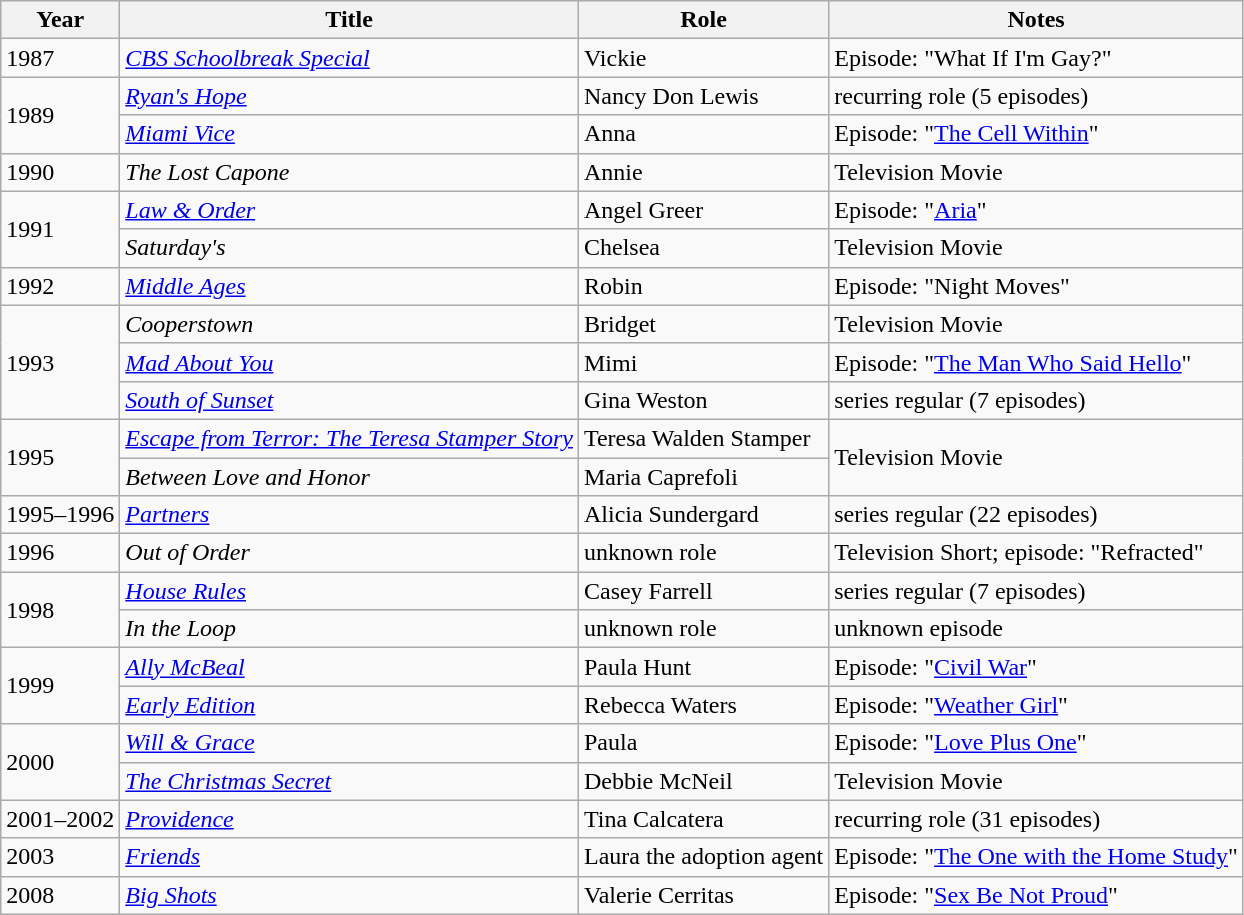<table class="wikitable">
<tr>
<th>Year</th>
<th>Title</th>
<th>Role</th>
<th>Notes</th>
</tr>
<tr>
<td>1987</td>
<td><em><a href='#'>CBS Schoolbreak Special</a></em></td>
<td>Vickie</td>
<td>Episode: "What If I'm Gay?"</td>
</tr>
<tr>
<td rowspan="2">1989</td>
<td><em><a href='#'>Ryan's Hope</a></em></td>
<td>Nancy Don Lewis</td>
<td>recurring role (5 episodes)</td>
</tr>
<tr>
<td><em><a href='#'>Miami Vice</a></em></td>
<td>Anna</td>
<td>Episode: "<a href='#'>The Cell Within</a>"</td>
</tr>
<tr>
<td>1990</td>
<td><em>The Lost Capone</em></td>
<td>Annie</td>
<td>Television Movie</td>
</tr>
<tr>
<td rowspan="2">1991</td>
<td><em><a href='#'>Law & Order</a></em></td>
<td>Angel Greer</td>
<td>Episode: "<a href='#'>Aria</a>"</td>
</tr>
<tr>
<td><em>Saturday's</em></td>
<td>Chelsea</td>
<td>Television Movie</td>
</tr>
<tr>
<td>1992</td>
<td><em><a href='#'>Middle Ages</a></em></td>
<td>Robin</td>
<td>Episode: "Night Moves"</td>
</tr>
<tr>
<td rowspan="3">1993</td>
<td><em>Cooperstown</em></td>
<td>Bridget</td>
<td>Television Movie</td>
</tr>
<tr>
<td><em><a href='#'>Mad About You</a></em></td>
<td>Mimi</td>
<td>Episode: "<a href='#'>The Man Who Said Hello</a>"</td>
</tr>
<tr>
<td><em><a href='#'>South of Sunset</a></em></td>
<td>Gina Weston</td>
<td>series regular (7 episodes)</td>
</tr>
<tr>
<td rowspan="2">1995</td>
<td><em><a href='#'>Escape from Terror: The Teresa Stamper Story</a></em></td>
<td>Teresa Walden Stamper</td>
<td rowspan="2">Television Movie</td>
</tr>
<tr>
<td><em>Between Love and Honor</em></td>
<td>Maria Caprefoli</td>
</tr>
<tr>
<td>1995–1996</td>
<td><em><a href='#'>Partners</a></em></td>
<td>Alicia Sundergard</td>
<td>series regular (22 episodes)</td>
</tr>
<tr>
<td>1996</td>
<td><em>Out of Order</em></td>
<td>unknown role</td>
<td>Television Short; episode: "Refracted"</td>
</tr>
<tr>
<td rowspan="2">1998</td>
<td><em><a href='#'>House Rules</a></em></td>
<td>Casey Farrell</td>
<td>series regular (7 episodes)</td>
</tr>
<tr>
<td><em>In the Loop</em></td>
<td>unknown role</td>
<td>unknown episode</td>
</tr>
<tr>
<td rowspan="2">1999</td>
<td><em><a href='#'>Ally McBeal</a></em></td>
<td>Paula Hunt</td>
<td>Episode: "<a href='#'>Civil War</a>"</td>
</tr>
<tr>
<td><em><a href='#'>Early Edition</a></em></td>
<td>Rebecca Waters</td>
<td>Episode: "<a href='#'>Weather Girl</a>"</td>
</tr>
<tr>
<td rowspan="2">2000</td>
<td><em><a href='#'>Will & Grace</a></em></td>
<td>Paula</td>
<td>Episode: "<a href='#'>Love Plus One</a>"</td>
</tr>
<tr>
<td><em><a href='#'>The Christmas Secret</a></em></td>
<td>Debbie McNeil</td>
<td>Television Movie</td>
</tr>
<tr>
<td>2001–2002</td>
<td><em><a href='#'>Providence</a></em></td>
<td>Tina Calcatera</td>
<td>recurring role (31 episodes)</td>
</tr>
<tr>
<td>2003</td>
<td><em><a href='#'>Friends</a></em></td>
<td>Laura the adoption agent</td>
<td>Episode: "<a href='#'>The One with the Home Study</a>"</td>
</tr>
<tr>
<td>2008</td>
<td><em><a href='#'>Big Shots</a></em></td>
<td>Valerie Cerritas</td>
<td>Episode: "<a href='#'>Sex Be Not Proud</a>"</td>
</tr>
</table>
